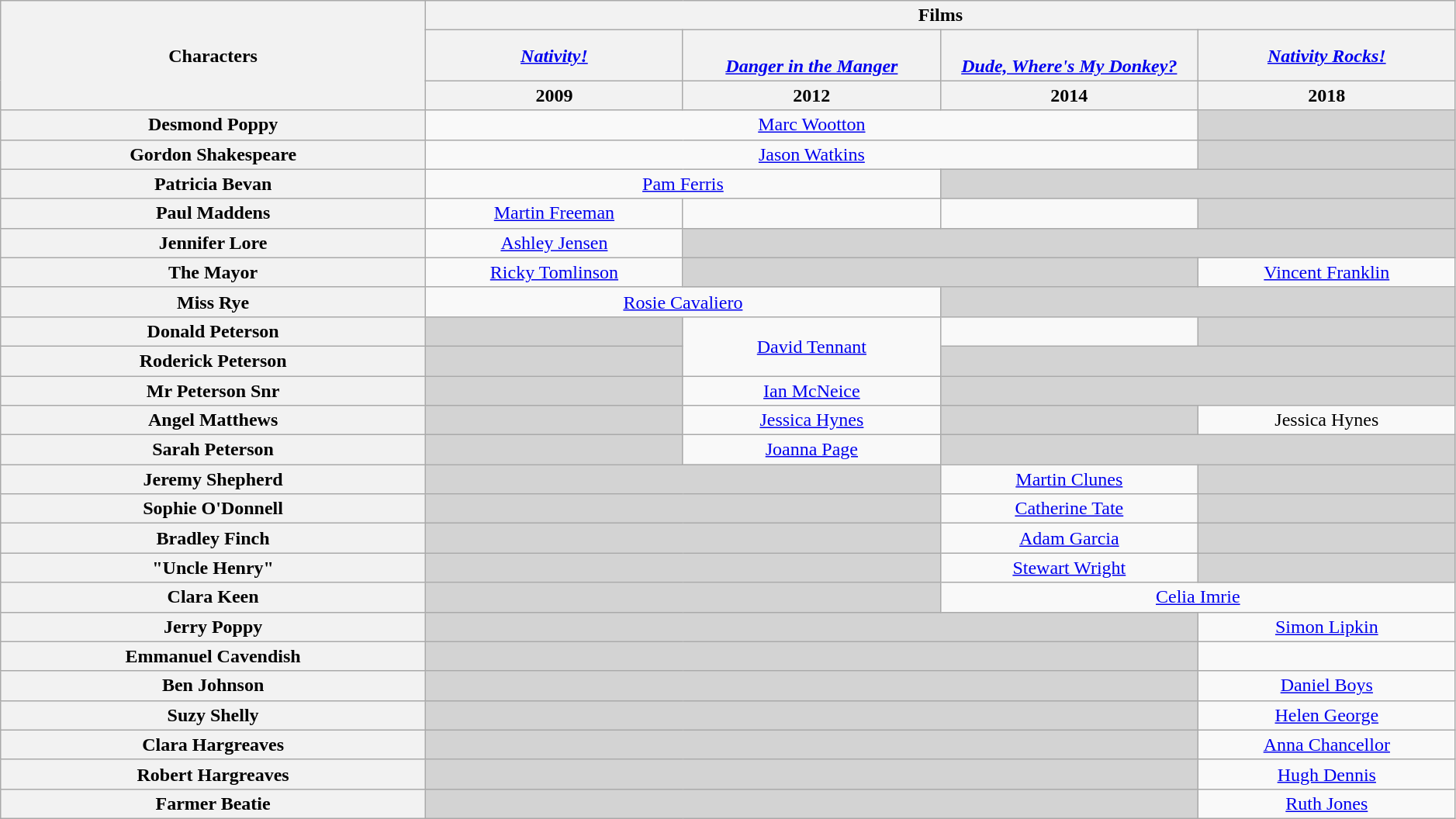<table class="wikitable" style="text-align:center; width:99%;">
<tr>
<th rowspan="3" style="width:16.5%;">Characters</th>
<th colspan="6" style="text-align:center;">Films</th>
</tr>
<tr>
<th style="text-align:center; width:10%;"><em><a href='#'>Nativity!</a></em></th>
<th style="text-align:center; width:10%;"><em><a href='#'><br>Danger in the Manger</a></em></th>
<th style="text-align:center; width:10%;"><em><a href='#'><br>Dude, Where's My Donkey?</a></em></th>
<th style="text-align:center; width:10%;"><em><a href='#'>Nativity Rocks!</a></em></th>
</tr>
<tr>
<th>2009</th>
<th>2012</th>
<th>2014</th>
<th>2018</th>
</tr>
<tr>
<th>Desmond Poppy</th>
<td colspan="3"><a href='#'>Marc Wootton</a></td>
<td style="background:lightgrey;"></td>
</tr>
<tr>
<th>Gordon Shakespeare</th>
<td colspan="3"><a href='#'>Jason Watkins</a></td>
<td style="background:lightgrey;"></td>
</tr>
<tr>
<th>Patricia Bevan</th>
<td colspan="2"><a href='#'>Pam Ferris</a></td>
<td colspan="2" style="background:lightgrey;"></td>
</tr>
<tr>
<th>Paul Maddens</th>
<td><a href='#'>Martin Freeman</a></td>
<td></td>
<td></td>
<td style="background:lightgrey;"></td>
</tr>
<tr>
<th>Jennifer Lore</th>
<td><a href='#'>Ashley Jensen</a></td>
<td colspan="3" style="background:lightgrey;"></td>
</tr>
<tr>
<th>The Mayor</th>
<td><a href='#'>Ricky Tomlinson</a></td>
<td colspan="2" style="background:lightgrey;"></td>
<td><a href='#'>Vincent Franklin</a></td>
</tr>
<tr>
<th>Miss Rye</th>
<td colspan="2"><a href='#'>Rosie Cavaliero</a></td>
<td colspan="2" style="background:lightgrey;"></td>
</tr>
<tr>
<th>Donald Peterson</th>
<td style="background:lightgrey;"></td>
<td rowspan="2"><a href='#'>David Tennant</a></td>
<td></td>
<td style="background:lightgrey;"></td>
</tr>
<tr>
<th>Roderick Peterson</th>
<td style="background:lightgrey;"></td>
<td colspan="3" style="background:lightgrey;"></td>
</tr>
<tr>
<th>Mr Peterson Snr</th>
<td style="background:lightgrey;"></td>
<td><a href='#'>Ian McNeice</a></td>
<td colspan="2" style="background:lightgrey;"></td>
</tr>
<tr>
<th>Angel Matthews</th>
<td style="background:lightgrey;"></td>
<td><a href='#'>Jessica Hynes</a></td>
<td style="background:lightgrey;"></td>
<td>Jessica Hynes</td>
</tr>
<tr>
<th>Sarah Peterson</th>
<td style="background:lightgrey;"></td>
<td><a href='#'>Joanna Page</a></td>
<td colspan="2" style="background:lightgrey;"></td>
</tr>
<tr>
<th>Jeremy Shepherd</th>
<td colspan="2" style="background:lightgrey;"></td>
<td><a href='#'>Martin Clunes</a></td>
<td style="background:lightgrey;"></td>
</tr>
<tr>
<th>Sophie O'Donnell</th>
<td colspan="2" style="background:lightgrey;"></td>
<td><a href='#'>Catherine Tate</a></td>
<td style="background:lightgrey;"></td>
</tr>
<tr>
<th>Bradley Finch</th>
<td colspan="2" style="background:lightgrey;"></td>
<td><a href='#'>Adam Garcia</a></td>
<td style="background:lightgrey;"></td>
</tr>
<tr>
<th>"Uncle Henry"</th>
<td colspan="2" style="background:lightgrey;"></td>
<td><a href='#'>Stewart Wright</a></td>
<td style="background:lightgrey;"></td>
</tr>
<tr>
<th>Clara Keen</th>
<td colspan="2" style="background:lightgrey;"></td>
<td colspan="2"><a href='#'>Celia Imrie</a></td>
</tr>
<tr>
<th>Jerry Poppy</th>
<td colspan="3" style="background:lightgrey;"></td>
<td><a href='#'>Simon Lipkin</a></td>
</tr>
<tr>
<th>Emmanuel Cavendish</th>
<td colspan="3" style="background:lightgrey;"></td>
<td></td>
</tr>
<tr>
<th>Ben Johnson</th>
<td colspan="3" style="background:lightgrey;"></td>
<td><a href='#'>Daniel Boys</a></td>
</tr>
<tr>
<th>Suzy Shelly</th>
<td colspan="3" style="background:lightgrey;"></td>
<td><a href='#'>Helen George</a></td>
</tr>
<tr>
<th>Clara Hargreaves</th>
<td colspan="3" style="background:lightgrey;"></td>
<td><a href='#'>Anna Chancellor</a></td>
</tr>
<tr>
<th>Robert Hargreaves</th>
<td colspan="3" style="background:lightgrey;"></td>
<td><a href='#'>Hugh Dennis</a></td>
</tr>
<tr>
<th>Farmer Beatie</th>
<td colspan="3" style="background:lightgrey;"></td>
<td><a href='#'>Ruth Jones</a></td>
</tr>
</table>
